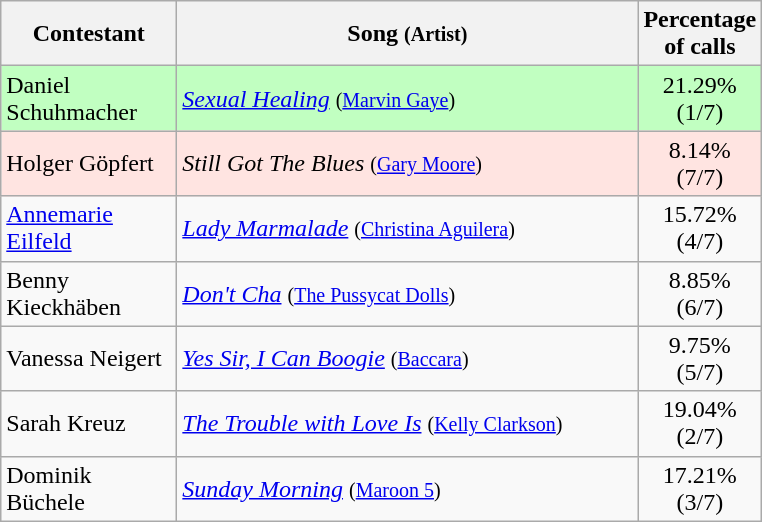<table class="wikitable">
<tr ">
<th style="width:110px;">Contestant</th>
<th style="width:300px;">Song <small>(Artist)</small></th>
<th style="width:28px;">Percentage of calls</th>
</tr>
<tr style="background:#c1ffc1;">
<td align="left">Daniel Schuhmacher</td>
<td align="left"><em><a href='#'>Sexual Healing</a></em> <small>(<a href='#'>Marvin Gaye</a>)</small></td>
<td style="text-align:center;">21.29% (1/7)</td>
</tr>
<tr style="background:#ffe4e1;">
<td align="left">Holger Göpfert</td>
<td align="left"><em>Still Got The Blues</em> <small>(<a href='#'>Gary Moore</a>)</small></td>
<td style="text-align:center;">8.14% (7/7)</td>
</tr>
<tr>
<td align="left"><a href='#'>Annemarie Eilfeld</a></td>
<td align="left"><em><a href='#'>Lady Marmalade</a></em> <small>(<a href='#'>Christina Aguilera</a>)</small></td>
<td style="text-align:center;">15.72% (4/7)</td>
</tr>
<tr>
<td align="left">Benny Kieckhäben</td>
<td align="left"><em><a href='#'>Don't Cha</a></em> <small>(<a href='#'>The Pussycat Dolls</a>)</small></td>
<td style="text-align:center;">8.85% (6/7)</td>
</tr>
<tr>
<td align="left">Vanessa Neigert</td>
<td align="left"><em><a href='#'>Yes Sir, I Can Boogie</a></em> <small>(<a href='#'>Baccara</a>)</small></td>
<td style="text-align:center;">9.75% (5/7)</td>
</tr>
<tr>
<td align="left">Sarah Kreuz</td>
<td align="left"><em><a href='#'>The Trouble with Love Is</a></em> <small>(<a href='#'>Kelly Clarkson</a>)</small></td>
<td style="text-align:center;">19.04% (2/7)</td>
</tr>
<tr>
<td align="left">Dominik Büchele</td>
<td align="left"><em><a href='#'>Sunday Morning</a></em> <small>(<a href='#'>Maroon 5</a>)</small></td>
<td style="text-align:center;">17.21% (3/7)</td>
</tr>
</table>
